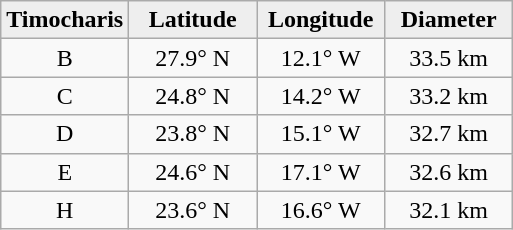<table class="wikitable">
<tr>
<th width="25%" style="background:#eeeeee;">Timocharis</th>
<th width="25%" style="background:#eeeeee;">Latitude</th>
<th width="25%" style="background:#eeeeee;">Longitude</th>
<th width="25%" style="background:#eeeeee;">Diameter</th>
</tr>
<tr>
<td align="center">B</td>
<td align="center">27.9° N</td>
<td align="center">12.1° W</td>
<td align="center">33.5 km</td>
</tr>
<tr>
<td align="center">C</td>
<td align="center">24.8° N</td>
<td align="center">14.2° W</td>
<td align="center">33.2 km</td>
</tr>
<tr>
<td align="center">D</td>
<td align="center">23.8° N</td>
<td align="center">15.1° W</td>
<td align="center">32.7 km</td>
</tr>
<tr>
<td align="center">E</td>
<td align="center">24.6° N</td>
<td align="center">17.1° W</td>
<td align="center">32.6 km</td>
</tr>
<tr>
<td align="center">H</td>
<td align="center">23.6° N</td>
<td align="center">16.6° W</td>
<td align="center">32.1 km</td>
</tr>
</table>
